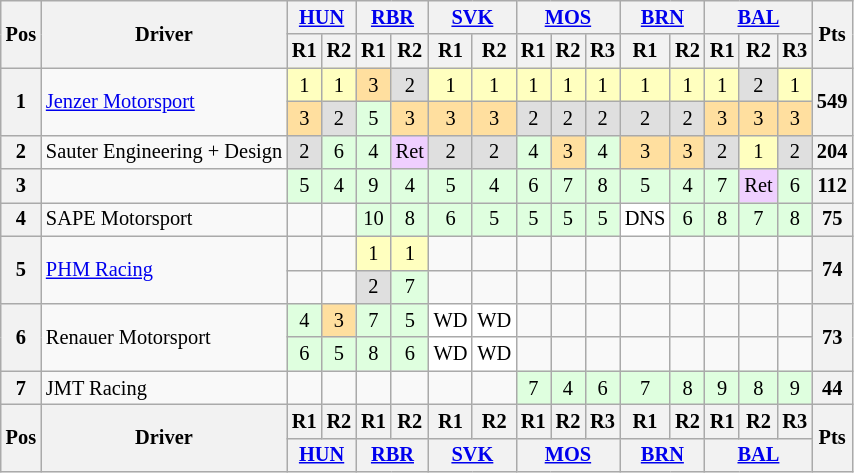<table class="wikitable" style="font-size: 85%; text-align:center">
<tr>
<th rowspan=2>Pos</th>
<th rowspan=2>Driver</th>
<th colspan=2><a href='#'>HUN</a><br></th>
<th colspan=2><a href='#'>RBR</a><br></th>
<th colspan=2><a href='#'>SVK</a><br></th>
<th colspan=3><a href='#'>MOS</a><br></th>
<th colspan=2><a href='#'>BRN</a><br></th>
<th colspan=3><a href='#'>BAL</a><br></th>
<th rowspan=2>Pts</th>
</tr>
<tr>
<th>R1</th>
<th>R2</th>
<th>R1</th>
<th>R2</th>
<th>R1</th>
<th>R2</th>
<th>R1</th>
<th>R2</th>
<th>R3</th>
<th>R1</th>
<th>R2</th>
<th>R1</th>
<th>R2</th>
<th>R3</th>
</tr>
<tr>
<th rowspan=2>1</th>
<td rowspan=2 style="text-align:left"> <a href='#'>Jenzer Motorsport</a></td>
<td style="background:#ffffbf">1</td>
<td style="background:#ffffbf">1</td>
<td style="background:#ffdf9f">3</td>
<td style="background:#dfdfdf">2</td>
<td style="background:#ffffbf">1</td>
<td style="background:#ffffbf">1</td>
<td style="background:#ffffbf">1</td>
<td style="background:#ffffbf">1</td>
<td style="background:#ffffbf">1</td>
<td style="background:#ffffbf">1</td>
<td style="background:#ffffbf">1</td>
<td style="background:#ffffbf">1</td>
<td style="background:#dfdfdf">2</td>
<td style="background:#ffffbf">1</td>
<th rowspan=2>549</th>
</tr>
<tr>
<td style="background:#ffdf9f">3</td>
<td style="background:#dfdfdf">2</td>
<td style="background:#dfffdf">5</td>
<td style="background:#ffdf9f">3</td>
<td style="background:#ffdf9f">3</td>
<td style="background:#ffdf9f">3</td>
<td style="background:#dfdfdf">2</td>
<td style="background:#dfdfdf">2</td>
<td style="background:#dfdfdf">2</td>
<td style="background:#dfdfdf">2</td>
<td style="background:#dfdfdf">2</td>
<td style="background:#ffdf9f">3</td>
<td style="background:#ffdf9f">3</td>
<td style="background:#ffdf9f">3</td>
</tr>
<tr>
<th>2</th>
<td style="text-align:left"> Sauter Engineering + Design</td>
<td style="background:#dfdfdf">2</td>
<td style="background:#dfffdf">6</td>
<td style="background:#dfffdf">4</td>
<td style="background:#efcfff">Ret</td>
<td style="background:#dfdfdf">2</td>
<td style="background:#dfdfdf">2</td>
<td style="background:#dfffdf">4</td>
<td style="background:#ffdf9f">3</td>
<td style="background:#dfffdf">4</td>
<td style="background:#ffdf9f">3</td>
<td style="background:#ffdf9f">3</td>
<td style="background:#dfdfdf">2</td>
<td style="background:#ffffbf">1</td>
<td style="background:#dfdfdf">2</td>
<th>204</th>
</tr>
<tr>
<th>3</th>
<td style="text-align:left"></td>
<td style="background:#dfffdf">5</td>
<td style="background:#dfffdf">4</td>
<td style="background:#dfffdf">9</td>
<td style="background:#dfffdf">4</td>
<td style="background:#dfffdf">5</td>
<td style="background:#dfffdf">4</td>
<td style="background:#dfffdf">6</td>
<td style="background:#dfffdf">7</td>
<td style="background:#dfffdf">8</td>
<td style="background:#dfffdf">5</td>
<td style="background:#dfffdf">4</td>
<td style="background:#dfffdf">7</td>
<td style="background:#efcfff">Ret</td>
<td style="background:#dfffdf">6</td>
<th>112</th>
</tr>
<tr>
<th>4</th>
<td style="text-align:left"> SAPE Motorsport</td>
<td></td>
<td></td>
<td style="background:#dfffdf">10</td>
<td style="background:#dfffdf">8</td>
<td style="background:#dfffdf">6</td>
<td style="background:#dfffdf">5</td>
<td style="background:#dfffdf">5</td>
<td style="background:#dfffdf">5</td>
<td style="background:#dfffdf">5</td>
<td style="background:#ffffff">DNS</td>
<td style="background:#dfffdf">6</td>
<td style="background:#dfffdf">8</td>
<td style="background:#dfffdf">7</td>
<td style="background:#dfffdf">8</td>
<th>75</th>
</tr>
<tr>
<th rowspan="2">5</th>
<td rowspan="2" style="text-align:left"> <a href='#'>PHM Racing</a></td>
<td></td>
<td></td>
<td style="background:#ffffbf">1</td>
<td style="background:#ffffbf">1</td>
<td></td>
<td></td>
<td></td>
<td></td>
<td></td>
<td></td>
<td></td>
<td></td>
<td></td>
<td></td>
<th rowspan="2">74</th>
</tr>
<tr>
<td></td>
<td></td>
<td style="background:#dfdfdf">2</td>
<td style="background:#dfffdf">7</td>
<td></td>
<td></td>
<td></td>
<td></td>
<td></td>
<td></td>
<td></td>
<td></td>
<td></td>
<td></td>
</tr>
<tr>
<th rowspan=2>6</th>
<td rowspan=2 style="text-align:left"> Renauer Motorsport</td>
<td style="background:#dfffdf">4</td>
<td style="background:#ffdf9f">3</td>
<td style="background:#dfffdf">7</td>
<td style="background:#dfffdf">5</td>
<td style="background:#ffffff">WD</td>
<td style="background:#ffffff">WD</td>
<td></td>
<td></td>
<td></td>
<td></td>
<td></td>
<td></td>
<td></td>
<td></td>
<th rowspan=2>73</th>
</tr>
<tr>
<td style="background:#dfffdf">6</td>
<td style="background:#dfffdf">5</td>
<td style="background:#dfffdf">8</td>
<td style="background:#dfffdf">6</td>
<td style="background:#ffffff">WD</td>
<td style="background:#ffffff">WD</td>
<td></td>
<td></td>
<td></td>
<td></td>
<td></td>
<td></td>
<td></td>
<td></td>
</tr>
<tr>
<th>7</th>
<td style="text-align:left"> JMT Racing</td>
<td></td>
<td></td>
<td></td>
<td></td>
<td></td>
<td></td>
<td style="background:#dfffdf">7</td>
<td style="background:#dfffdf">4</td>
<td style="background:#dfffdf">6</td>
<td style="background:#dfffdf">7</td>
<td style="background:#dfffdf">8</td>
<td style="background:#dfffdf">9</td>
<td style="background:#dfffdf">8</td>
<td style="background:#dfffdf">9</td>
<th>44</th>
</tr>
<tr>
<th rowspan=2>Pos</th>
<th rowspan=2>Driver</th>
<th>R1</th>
<th>R2</th>
<th>R1</th>
<th>R2</th>
<th>R1</th>
<th>R2</th>
<th>R1</th>
<th>R2</th>
<th>R3</th>
<th>R1</th>
<th>R2</th>
<th>R1</th>
<th>R2</th>
<th>R3</th>
<th rowspan=2>Pts</th>
</tr>
<tr>
<th colspan=2><a href='#'>HUN</a><br></th>
<th colspan=2><a href='#'>RBR</a><br></th>
<th colspan=2><a href='#'>SVK</a><br></th>
<th colspan=3><a href='#'>MOS</a><br></th>
<th colspan=2><a href='#'>BRN</a><br></th>
<th colspan=3><a href='#'>BAL</a><br></th>
</tr>
</table>
